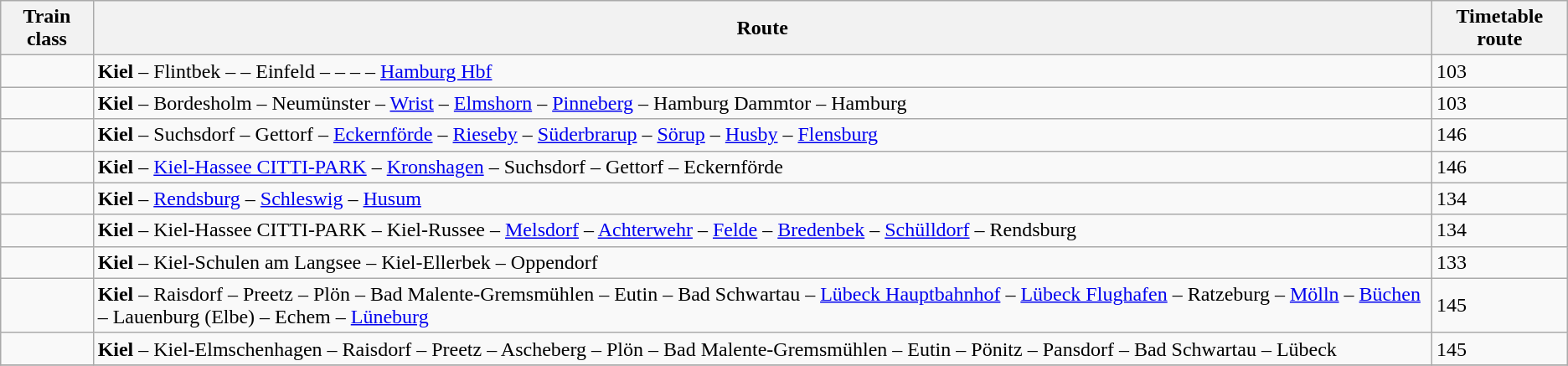<table class="wikitable">
<tr>
<th>Train class</th>
<th>Route</th>
<th>Timetable route</th>
</tr>
<tr>
<td></td>
<td><strong>Kiel</strong> – Flintbek –  – Einfeld –  –  –  – <a href='#'>Hamburg Hbf</a></td>
<td>103</td>
</tr>
<tr>
<td></td>
<td><strong>Kiel</strong> – Bordesholm – Neumünster – <a href='#'>Wrist</a> – <a href='#'>Elmshorn</a> – <a href='#'>Pinneberg</a> – Hamburg Dammtor – Hamburg</td>
<td>103</td>
</tr>
<tr>
<td></td>
<td><strong>Kiel</strong> – Suchsdorf – Gettorf – <a href='#'>Eckernförde</a> – <a href='#'>Rieseby</a> – <a href='#'>Süderbrarup</a> – <a href='#'>Sörup</a> – <a href='#'>Husby</a> – <a href='#'>Flensburg</a></td>
<td>146</td>
</tr>
<tr>
<td></td>
<td><strong>Kiel</strong> – <a href='#'>Kiel-Hassee CITTI-PARK</a> – <a href='#'>Kronshagen</a> – Suchsdorf – Gettorf – Eckernförde</td>
<td>146</td>
</tr>
<tr>
<td></td>
<td><strong>Kiel</strong> – <a href='#'>Rendsburg</a> – <a href='#'>Schleswig</a> – <a href='#'>Husum</a></td>
<td>134</td>
</tr>
<tr>
<td></td>
<td><strong>Kiel</strong> – Kiel-Hassee CITTI-PARK – Kiel-Russee – <a href='#'>Melsdorf</a> – <a href='#'>Achterwehr</a> – <a href='#'>Felde</a> – <a href='#'>Bredenbek</a> – <a href='#'>Schülldorf</a> – Rendsburg</td>
<td>134</td>
</tr>
<tr>
<td></td>
<td><strong>Kiel</strong> – Kiel-Schulen am Langsee – Kiel-Ellerbek – Oppendorf</td>
<td>133</td>
</tr>
<tr>
<td></td>
<td><strong>Kiel</strong> – Raisdorf – Preetz – Plön – Bad Malente-Gremsmühlen – Eutin – Bad Schwartau – <a href='#'>Lübeck Hauptbahnhof</a> – <a href='#'>Lübeck Flughafen</a> – Ratzeburg – <a href='#'>Mölln</a> – <a href='#'>Büchen</a> – Lauenburg (Elbe) – Echem – <a href='#'>Lüneburg</a></td>
<td>145</td>
</tr>
<tr>
<td></td>
<td><strong>Kiel</strong> – Kiel-Elmschenhagen – Raisdorf – Preetz – Ascheberg – Plön – Bad Malente-Gremsmühlen – Eutin – Pönitz – Pansdorf – Bad Schwartau – Lübeck</td>
<td>145</td>
</tr>
<tr>
</tr>
</table>
